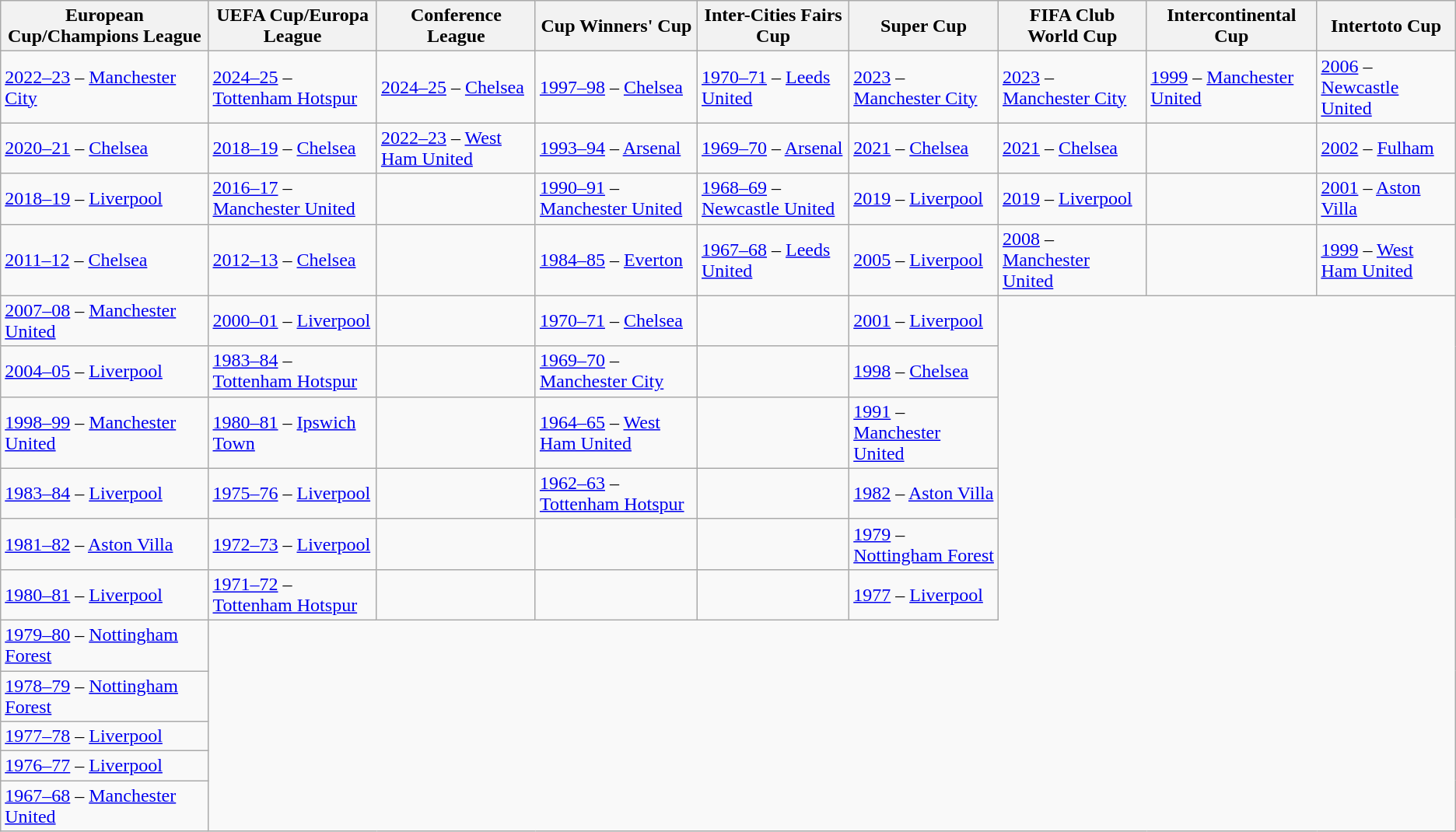<table class="wikitable">
<tr>
<th>European Cup/Champions League</th>
<th>UEFA Cup/Europa League</th>
<th>Conference League</th>
<th>Cup Winners' Cup</th>
<th>Inter-Cities Fairs Cup</th>
<th>Super Cup</th>
<th>FIFA Club World Cup</th>
<th>Intercontinental Cup</th>
<th>Intertoto Cup</th>
</tr>
<tr>
<td><a href='#'>2022–23</a> – <a href='#'>Manchester City</a></td>
<td><a href='#'>2024–25</a> – <a href='#'>Tottenham Hotspur</a></td>
<td><a href='#'>2024–25</a> – <a href='#'>Chelsea</a></td>
<td><a href='#'>1997–98</a> – <a href='#'>Chelsea</a></td>
<td><a href='#'>1970–71</a> – <a href='#'>Leeds United</a></td>
<td><a href='#'>2023</a> – <a href='#'>Manchester City</a></td>
<td><a href='#'>2023</a> – <a href='#'>Manchester City</a></td>
<td><a href='#'>1999</a> – <a href='#'>Manchester United</a></td>
<td><a href='#'>2006</a> – <a href='#'>Newcastle United</a></td>
</tr>
<tr>
<td><a href='#'>2020–21</a> – <a href='#'>Chelsea</a></td>
<td><a href='#'>2018–19</a> – <a href='#'>Chelsea</a></td>
<td><a href='#'>2022–23</a> – <a href='#'>West Ham United</a></td>
<td><a href='#'>1993–94</a> – <a href='#'>Arsenal</a></td>
<td><a href='#'>1969–70</a> – <a href='#'>Arsenal</a></td>
<td><a href='#'>2021</a> – <a href='#'>Chelsea</a></td>
<td><a href='#'>2021</a> – <a href='#'>Chelsea</a></td>
<td></td>
<td><a href='#'>2002</a> – <a href='#'>Fulham</a></td>
</tr>
<tr>
<td><a href='#'>2018–19</a> – <a href='#'>Liverpool</a></td>
<td><a href='#'>2016–17</a> – <a href='#'>Manchester United</a></td>
<td></td>
<td><a href='#'>1990–91</a> – <a href='#'>Manchester United</a></td>
<td><a href='#'>1968–69</a> – <a href='#'>Newcastle United</a></td>
<td><a href='#'>2019</a> – <a href='#'>Liverpool</a></td>
<td><a href='#'>2019</a> – <a href='#'>Liverpool</a></td>
<td></td>
<td><a href='#'>2001</a> – <a href='#'>Aston Villa</a></td>
</tr>
<tr>
<td><a href='#'>2011–12</a> – <a href='#'>Chelsea</a></td>
<td><a href='#'>2012–13</a> – <a href='#'>Chelsea</a></td>
<td></td>
<td><a href='#'>1984–85</a> – <a href='#'>Everton</a></td>
<td><a href='#'>1967–68</a> – <a href='#'>Leeds United</a></td>
<td><a href='#'>2005</a> – <a href='#'>Liverpool</a></td>
<td><a href='#'>2008</a> – <a href='#'>Manchester United</a></td>
<td></td>
<td><a href='#'>1999</a> – <a href='#'>West Ham United</a></td>
</tr>
<tr>
<td><a href='#'>2007–08</a> – <a href='#'>Manchester United</a></td>
<td><a href='#'>2000–01</a> – <a href='#'>Liverpool</a></td>
<td></td>
<td><a href='#'>1970–71</a> – <a href='#'>Chelsea</a></td>
<td></td>
<td><a href='#'>2001</a> – <a href='#'>Liverpool</a></td>
</tr>
<tr>
<td><a href='#'>2004–05</a> – <a href='#'>Liverpool</a></td>
<td><a href='#'>1983–84</a> – <a href='#'>Tottenham Hotspur</a></td>
<td></td>
<td><a href='#'>1969–70</a> – <a href='#'>Manchester City</a></td>
<td></td>
<td><a href='#'>1998</a> – <a href='#'>Chelsea</a></td>
</tr>
<tr>
<td><a href='#'>1998–99</a> – <a href='#'>Manchester United</a></td>
<td><a href='#'>1980–81</a> – <a href='#'>Ipswich Town</a></td>
<td></td>
<td><a href='#'>1964–65</a> – <a href='#'>West Ham United</a></td>
<td></td>
<td><a href='#'>1991</a> – <a href='#'>Manchester United</a></td>
</tr>
<tr>
<td><a href='#'>1983–84</a> – <a href='#'>Liverpool</a></td>
<td><a href='#'>1975–76</a> – <a href='#'>Liverpool</a></td>
<td></td>
<td><a href='#'>1962–63</a> – <a href='#'>Tottenham Hotspur</a></td>
<td></td>
<td><a href='#'>1982</a> – <a href='#'>Aston Villa</a></td>
</tr>
<tr>
<td><a href='#'>1981–82</a> – <a href='#'>Aston Villa</a></td>
<td><a href='#'>1972–73</a> – <a href='#'>Liverpool</a></td>
<td></td>
<td></td>
<td></td>
<td><a href='#'>1979</a> – <a href='#'>Nottingham Forest</a></td>
</tr>
<tr>
<td><a href='#'>1980–81</a> – <a href='#'>Liverpool</a></td>
<td><a href='#'>1971–72</a> – <a href='#'>Tottenham Hotspur</a></td>
<td></td>
<td></td>
<td></td>
<td><a href='#'>1977</a> – <a href='#'>Liverpool</a></td>
</tr>
<tr>
<td><a href='#'>1979–80</a> – <a href='#'>Nottingham Forest</a></td>
</tr>
<tr>
<td><a href='#'>1978–79</a> – <a href='#'>Nottingham Forest</a></td>
</tr>
<tr>
<td><a href='#'>1977–78</a> – <a href='#'>Liverpool</a></td>
</tr>
<tr>
<td><a href='#'>1976–77</a> – <a href='#'>Liverpool</a></td>
</tr>
<tr>
<td><a href='#'>1967–68</a> – <a href='#'>Manchester United</a></td>
</tr>
</table>
